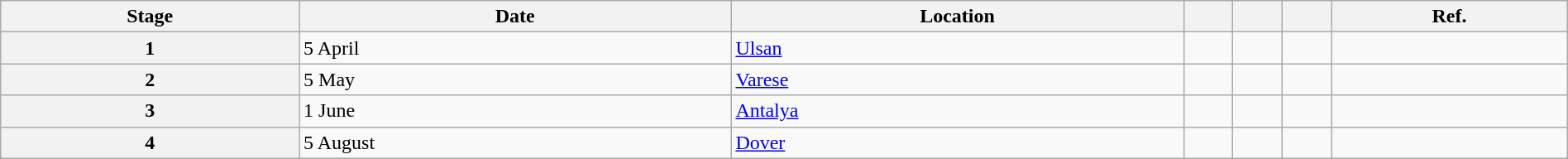<table class="wikitable" style="width:100%">
<tr>
<th>Stage</th>
<th>Date</th>
<th>Location</th>
<th></th>
<th></th>
<th></th>
<th>Ref.</th>
</tr>
<tr>
<th>1</th>
<td>5 April</td>
<td> <a href='#'>Ulsan</a></td>
<td></td>
<td></td>
<td></td>
<td></td>
</tr>
<tr>
<th>2</th>
<td>5 May</td>
<td> <a href='#'>Varese</a></td>
<td></td>
<td></td>
<td></td>
<td></td>
</tr>
<tr>
<th>3</th>
<td>1 June</td>
<td> <a href='#'>Antalya</a></td>
<td></td>
<td></td>
<td></td>
<td></td>
</tr>
<tr>
<th>4</th>
<td>5 August</td>
<td> <a href='#'>Dover</a></td>
<td></td>
<td></td>
<td></td>
<td></td>
</tr>
</table>
